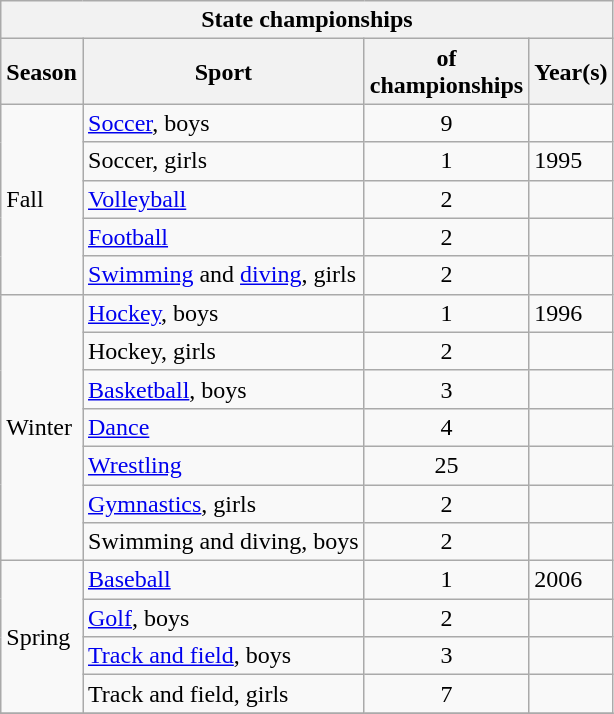<table class="wikitable mw-collapsible mw-collapsed">
<tr>
<th colspan="4">State championships</th>
</tr>
<tr>
<th>Season</th>
<th>Sport</th>
<th> of<br>championships</th>
<th>Year(s)</th>
</tr>
<tr>
<td rowspan="5">Fall</td>
<td><a href='#'>Soccer</a>, boys</td>
<td align="center">9</td>
<td></td>
</tr>
<tr>
<td>Soccer, girls</td>
<td align="center">1</td>
<td>1995</td>
</tr>
<tr>
<td><a href='#'>Volleyball</a></td>
<td align="center">2</td>
<td></td>
</tr>
<tr>
<td><a href='#'>Football</a></td>
<td align="center">2</td>
<td></td>
</tr>
<tr>
<td><a href='#'>Swimming</a> and <a href='#'>diving</a>, girls</td>
<td align="center">2</td>
<td></td>
</tr>
<tr>
<td rowspan="7">Winter</td>
<td><a href='#'>Hockey</a>, boys</td>
<td align="center">1</td>
<td>1996</td>
</tr>
<tr>
<td>Hockey, girls</td>
<td align="center">2</td>
<td></td>
</tr>
<tr>
<td><a href='#'>Basketball</a>, boys</td>
<td align="center">3</td>
<td></td>
</tr>
<tr>
<td><a href='#'>Dance</a></td>
<td align="center">4</td>
<td></td>
</tr>
<tr>
<td><a href='#'>Wrestling</a></td>
<td align="center">25</td>
<td></td>
</tr>
<tr>
<td><a href='#'>Gymnastics</a>, girls</td>
<td align="center">2</td>
<td></td>
</tr>
<tr>
<td>Swimming and diving, boys</td>
<td align="center">2</td>
<td></td>
</tr>
<tr>
<td rowspan="4">Spring</td>
<td><a href='#'>Baseball</a></td>
<td align="center">1</td>
<td>2006</td>
</tr>
<tr>
<td><a href='#'>Golf</a>, boys</td>
<td align="center">2</td>
<td></td>
</tr>
<tr>
<td><a href='#'>Track and field</a>, boys</td>
<td align="center">3</td>
<td></td>
</tr>
<tr>
<td>Track and field, girls</td>
<td align="center">7</td>
<td></td>
</tr>
<tr>
</tr>
</table>
